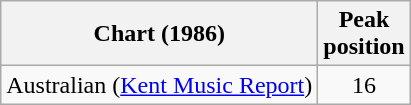<table class="wikitable">
<tr>
<th>Chart (1986)</th>
<th>Peak<br>position</th>
</tr>
<tr>
<td>Australian (<a href='#'>Kent Music Report</a>)</td>
<td align="center">16</td>
</tr>
</table>
